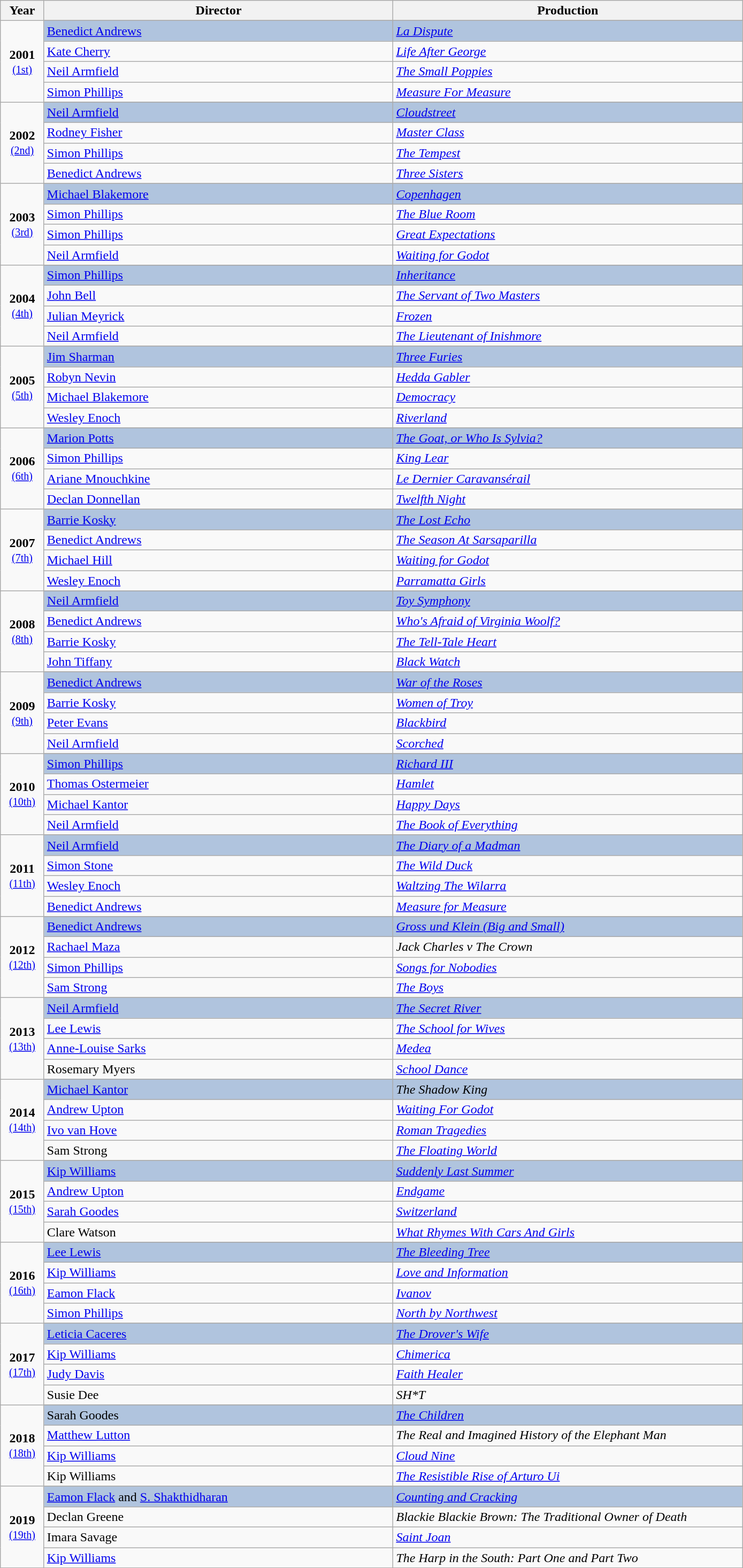<table class="sortable wikitable">
<tr>
<th width="5%">Year</th>
<th width="40%">Director</th>
<th width="40%">Production</th>
</tr>
<tr>
<td rowspan="5" align="center"><strong>2001</strong><br><small><a href='#'>(1st)</a></small></td>
</tr>
<tr style="background:#B0C4DE">
<td><a href='#'>Benedict Andrews</a></td>
<td><em><a href='#'>La Dispute</a></em></td>
</tr>
<tr>
<td><a href='#'>Kate Cherry</a></td>
<td><em><a href='#'>Life After George</a></em></td>
</tr>
<tr>
<td><a href='#'>Neil Armfield</a></td>
<td><em><a href='#'>The Small Poppies</a></em></td>
</tr>
<tr>
<td><a href='#'>Simon Phillips</a></td>
<td><em><a href='#'>Measure For Measure</a></em></td>
</tr>
<tr>
<td rowspan="5" align="center"><strong>2002</strong><br><small><a href='#'>(2nd)</a></small></td>
</tr>
<tr style="background:#B0C4DE">
<td><a href='#'>Neil Armfield</a></td>
<td><em><a href='#'>Cloudstreet</a></em></td>
</tr>
<tr>
<td><a href='#'>Rodney Fisher</a></td>
<td><em><a href='#'>Master Class</a></em></td>
</tr>
<tr>
<td><a href='#'>Simon Phillips</a></td>
<td><em><a href='#'>The Tempest</a></em></td>
</tr>
<tr>
<td><a href='#'>Benedict Andrews</a></td>
<td><em><a href='#'>Three Sisters</a></em></td>
</tr>
<tr>
<td rowspan="5" align="center"><strong>2003</strong><br><small><a href='#'>(3rd)</a></small></td>
</tr>
<tr style="background:#B0C4DE">
<td><a href='#'>Michael Blakemore</a></td>
<td><em><a href='#'>Copenhagen</a></em></td>
</tr>
<tr>
<td><a href='#'>Simon Phillips</a></td>
<td><em><a href='#'>The Blue Room</a></em></td>
</tr>
<tr>
<td><a href='#'>Simon Phillips</a></td>
<td><em><a href='#'>Great Expectations</a></em></td>
</tr>
<tr>
<td><a href='#'>Neil Armfield</a></td>
<td><em><a href='#'>Waiting for Godot</a></em></td>
</tr>
<tr>
<td rowspan="5" align="center"><strong>2004</strong><br><small><a href='#'>(4th)</a></small></td>
</tr>
<tr style="background:#B0C4DE">
<td><a href='#'>Simon Phillips</a></td>
<td><em><a href='#'>Inheritance</a></em></td>
</tr>
<tr>
<td><a href='#'>John Bell</a></td>
<td><em><a href='#'>The Servant of Two Masters</a></em></td>
</tr>
<tr>
<td><a href='#'>Julian Meyrick</a></td>
<td><em><a href='#'>Frozen</a></em></td>
</tr>
<tr>
<td><a href='#'>Neil Armfield</a></td>
<td><em><a href='#'>The Lieutenant of Inishmore</a></em></td>
</tr>
<tr>
<td rowspan="5" align="center"><strong>2005</strong><br><small><a href='#'>(5th)</a></small></td>
</tr>
<tr style="background:#B0C4DE">
<td><a href='#'>Jim Sharman</a></td>
<td><em><a href='#'>Three Furies</a></em></td>
</tr>
<tr>
<td><a href='#'>Robyn Nevin</a></td>
<td><em><a href='#'>Hedda Gabler</a></em></td>
</tr>
<tr>
<td><a href='#'>Michael Blakemore</a></td>
<td><em><a href='#'>Democracy</a></em></td>
</tr>
<tr>
<td><a href='#'>Wesley Enoch</a></td>
<td><em><a href='#'>Riverland</a></em></td>
</tr>
<tr>
<td rowspan="5" align="center"><strong>2006</strong><br><small><a href='#'>(6th)</a></small></td>
</tr>
<tr style="background:#B0C4DE">
<td><a href='#'>Marion Potts</a></td>
<td><em><a href='#'>The Goat, or Who Is Sylvia?</a></em></td>
</tr>
<tr>
<td><a href='#'>Simon Phillips</a></td>
<td><em><a href='#'>King Lear</a></em></td>
</tr>
<tr>
<td><a href='#'>Ariane Mnouchkine</a></td>
<td><em><a href='#'>Le Dernier Caravansérail</a></em></td>
</tr>
<tr>
<td><a href='#'>Declan Donnellan</a></td>
<td><em><a href='#'>Twelfth Night</a></em></td>
</tr>
<tr>
<td rowspan="5" align="center"><strong>2007</strong><br><small><a href='#'>(7th)</a></small></td>
</tr>
<tr style="background:#B0C4DE">
<td><a href='#'>Barrie Kosky</a></td>
<td><em><a href='#'>The Lost Echo</a></em></td>
</tr>
<tr>
<td><a href='#'>Benedict Andrews</a></td>
<td><em><a href='#'>The Season At Sarsaparilla</a></em></td>
</tr>
<tr>
<td><a href='#'>Michael Hill</a></td>
<td><em><a href='#'>Waiting for Godot</a></em></td>
</tr>
<tr>
<td><a href='#'>Wesley Enoch</a></td>
<td><em><a href='#'>Parramatta Girls</a></em></td>
</tr>
<tr>
<td rowspan="5" align="center"><strong>2008</strong><br><small><a href='#'>(8th)</a></small></td>
</tr>
<tr style="background:#B0C4DE">
<td><a href='#'>Neil Armfield</a></td>
<td><em><a href='#'>Toy Symphony</a></em></td>
</tr>
<tr>
<td><a href='#'>Benedict Andrews</a></td>
<td><em><a href='#'>Who's Afraid of Virginia Woolf?</a></em></td>
</tr>
<tr>
<td><a href='#'>Barrie Kosky</a></td>
<td><em><a href='#'>The Tell-Tale Heart</a></em></td>
</tr>
<tr>
<td><a href='#'>John Tiffany</a></td>
<td><em><a href='#'>Black Watch</a></em></td>
</tr>
<tr>
<td rowspan="5" align="center"><strong>2009</strong><br><small><a href='#'>(9th)</a></small></td>
</tr>
<tr style="background:#B0C4DE">
<td><a href='#'>Benedict Andrews</a></td>
<td><em><a href='#'>War of the Roses</a></em></td>
</tr>
<tr>
<td><a href='#'>Barrie Kosky</a></td>
<td><em><a href='#'>Women of Troy</a></em></td>
</tr>
<tr>
<td><a href='#'>Peter Evans</a></td>
<td><em><a href='#'>Blackbird</a></em></td>
</tr>
<tr>
<td><a href='#'>Neil Armfield</a></td>
<td><em><a href='#'>Scorched</a></em></td>
</tr>
<tr>
<td rowspan="5" align="center"><strong>2010</strong><br><small><a href='#'>(10th)</a></small></td>
</tr>
<tr style="background:#B0C4DE">
<td><a href='#'>Simon Phillips</a></td>
<td><em><a href='#'>Richard III</a></em></td>
</tr>
<tr>
<td><a href='#'>Thomas Ostermeier</a></td>
<td><em><a href='#'>Hamlet</a></em></td>
</tr>
<tr>
<td><a href='#'>Michael Kantor</a></td>
<td><em><a href='#'>Happy Days</a></em></td>
</tr>
<tr>
<td><a href='#'>Neil Armfield</a></td>
<td><em><a href='#'>The Book of Everything</a></em></td>
</tr>
<tr>
<td rowspan="5" align="center"><strong>2011</strong><br><small><a href='#'>(11th)</a></small></td>
</tr>
<tr style="background:#B0C4DE">
<td><a href='#'>Neil Armfield</a></td>
<td><em><a href='#'>The Diary of a Madman</a></em></td>
</tr>
<tr>
<td><a href='#'>Simon Stone</a></td>
<td><em><a href='#'>The Wild Duck</a></em></td>
</tr>
<tr>
<td><a href='#'>Wesley Enoch</a></td>
<td><em><a href='#'>Waltzing The Wilarra</a></em></td>
</tr>
<tr>
<td><a href='#'>Benedict Andrews</a></td>
<td><em><a href='#'>Measure for Measure</a></em></td>
</tr>
<tr>
<td rowspan="5" align="center"><strong>2012</strong><br><small><a href='#'>(12th)</a></small></td>
</tr>
<tr style="background:#B0C4DE">
<td><a href='#'>Benedict Andrews</a></td>
<td><em><a href='#'>Gross und Klein (Big and Small)</a></em></td>
</tr>
<tr>
<td><a href='#'>Rachael Maza</a></td>
<td><em>Jack Charles v The Crown</em></td>
</tr>
<tr>
<td><a href='#'>Simon Phillips</a></td>
<td><em><a href='#'>Songs for Nobodies</a></em></td>
</tr>
<tr>
<td><a href='#'>Sam Strong</a></td>
<td><em><a href='#'>The Boys</a></em></td>
</tr>
<tr>
<td rowspan="5" align="center"><strong>2013</strong><br><small><a href='#'>(13th)</a></small></td>
</tr>
<tr style="background:#B0C4DE">
<td><a href='#'>Neil Armfield</a></td>
<td><em><a href='#'>The Secret River</a></em></td>
</tr>
<tr>
<td><a href='#'>Lee Lewis</a></td>
<td><em><a href='#'>The School for Wives</a></em></td>
</tr>
<tr>
<td><a href='#'>Anne-Louise Sarks</a></td>
<td><em><a href='#'>Medea</a></em></td>
</tr>
<tr>
<td>Rosemary Myers</td>
<td><em><a href='#'>School Dance</a></em></td>
</tr>
<tr>
<td rowspan="5" align="center"><strong>2014</strong><br><small><a href='#'>(14th)</a></small></td>
</tr>
<tr style="background:#B0C4DE">
<td><a href='#'>Michael Kantor</a></td>
<td><em>The Shadow King</em></td>
</tr>
<tr>
<td><a href='#'>Andrew Upton</a></td>
<td><em><a href='#'>Waiting For Godot</a></em></td>
</tr>
<tr>
<td><a href='#'>Ivo van Hove</a></td>
<td><em><a href='#'>Roman Tragedies</a></em></td>
</tr>
<tr>
<td>Sam Strong</td>
<td><em><a href='#'>The Floating World</a></em></td>
</tr>
<tr>
<td rowspan="5" align="center"><strong>2015</strong><br><small><a href='#'>(15th)</a></small></td>
</tr>
<tr style="background:#B0C4DE">
<td><a href='#'>Kip Williams</a></td>
<td><em><a href='#'>Suddenly Last Summer</a></em></td>
</tr>
<tr>
<td><a href='#'>Andrew Upton</a></td>
<td><em><a href='#'>Endgame</a></em></td>
</tr>
<tr>
<td><a href='#'>Sarah Goodes</a></td>
<td><em><a href='#'>Switzerland</a></em></td>
</tr>
<tr>
<td>Clare Watson</td>
<td><em><a href='#'>What Rhymes With Cars And Girls</a></em></td>
</tr>
<tr>
<td rowspan="5" align="center"><strong>2016</strong><br><small><a href='#'>(16th)</a></small></td>
</tr>
<tr style="background:#B0C4DE">
<td><a href='#'>Lee Lewis</a></td>
<td><em><a href='#'>The Bleeding Tree</a></em></td>
</tr>
<tr>
<td><a href='#'>Kip Williams</a></td>
<td><em><a href='#'>Love and Information</a></em></td>
</tr>
<tr>
<td><a href='#'>Eamon Flack</a></td>
<td><em><a href='#'>Ivanov</a></em></td>
</tr>
<tr>
<td><a href='#'>Simon Phillips</a></td>
<td><em><a href='#'>North by Northwest</a></em></td>
</tr>
<tr>
<td rowspan="5" align="center"><strong>2017</strong><br><small><a href='#'>(17th)</a></small></td>
</tr>
<tr style="background:#B0C4DE">
<td><a href='#'>Leticia Caceres</a></td>
<td><em><a href='#'>The Drover's Wife</a></em></td>
</tr>
<tr>
<td><a href='#'>Kip Williams</a></td>
<td><em><a href='#'>Chimerica</a></em></td>
</tr>
<tr>
<td><a href='#'>Judy Davis</a></td>
<td><em><a href='#'>Faith Healer</a></em></td>
</tr>
<tr>
<td>Susie Dee</td>
<td><em>SH*T</em></td>
</tr>
<tr>
<td rowspan="5" align="center"><strong>2018</strong><br><small><a href='#'>(18th)</a></small></td>
</tr>
<tr style="background:#B0C4DE">
<td>Sarah Goodes</td>
<td><em><a href='#'>The Children</a></em></td>
</tr>
<tr>
<td><a href='#'>Matthew Lutton</a></td>
<td><em>The Real and Imagined History of the Elephant Man</em></td>
</tr>
<tr>
<td><a href='#'>Kip Williams</a></td>
<td><em><a href='#'>Cloud Nine</a></em></td>
</tr>
<tr>
<td>Kip Williams</td>
<td><em><a href='#'>The Resistible Rise of Arturo Ui</a></em></td>
</tr>
<tr>
<td rowspan="5" align="center"><strong>2019</strong><br><small><a href='#'>(19th)</a></small></td>
</tr>
<tr style="background:#B0C4DE">
<td><a href='#'>Eamon Flack</a> and <a href='#'>S. Shakthidharan</a></td>
<td><em><a href='#'>Counting and Cracking</a></em></td>
</tr>
<tr>
<td>Declan Greene</td>
<td><em>Blackie Blackie Brown: The Traditional Owner of Death</em></td>
</tr>
<tr>
<td>Imara Savage</td>
<td><em><a href='#'>Saint Joan</a></em></td>
</tr>
<tr>
<td><a href='#'>Kip Williams</a></td>
<td><em>The Harp in the South: Part One and Part Two</em></td>
</tr>
</table>
